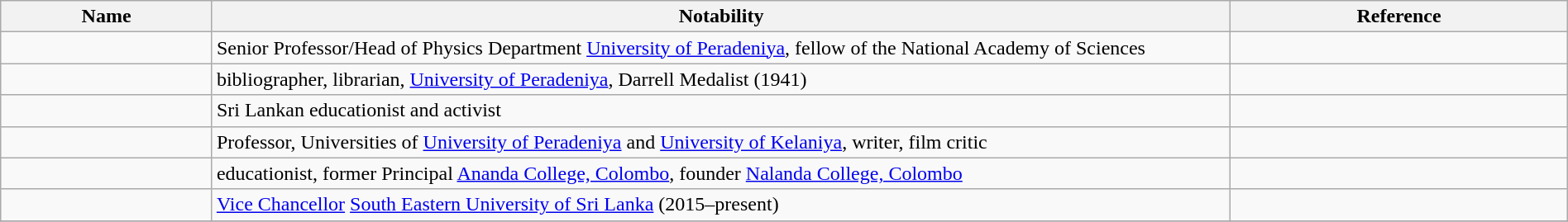<table class="wikitable sortable" style="width:100%">
<tr>
<th style="width:*;">Name</th>
<th style="width:65%;" class="unsortable">Notability</th>
<th style="width:*;" class="unsortable">Reference</th>
</tr>
<tr>
<td></td>
<td>Senior Professor/Head of Physics Department <a href='#'>University of Peradeniya</a>, fellow of the National Academy of Sciences</td>
<td style="text-align:center;"></td>
</tr>
<tr>
<td></td>
<td>bibliographer, librarian, <a href='#'>University of Peradeniya</a>, Darrell Medalist (1941)</td>
<td style="text-align:center;"></td>
</tr>
<tr>
<td></td>
<td>Sri Lankan educationist and activist</td>
<td style="text-align:center;"></td>
</tr>
<tr>
<td></td>
<td>Professor, Universities of <a href='#'>University of Peradeniya</a> and <a href='#'>University of Kelaniya</a>, writer, film critic</td>
<td style="text-align:center;"></td>
</tr>
<tr>
<td></td>
<td>educationist, former Principal <a href='#'>Ananda College, Colombo</a>, founder <a href='#'>Nalanda College, Colombo</a></td>
<td style="text-align:center;"></td>
</tr>
<tr>
<td></td>
<td><a href='#'>Vice Chancellor</a> <a href='#'>South Eastern University of Sri Lanka</a> (2015–present)</td>
<td style="text-align:center;"></td>
</tr>
<tr>
</tr>
</table>
